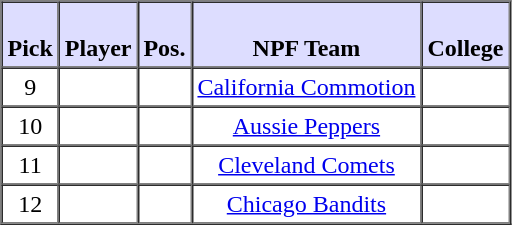<table border="1" cellpadding="3" cellspacing="0" style="text-align:center;">
<tr>
<th style="background:#ddf;"><br>Pick</th>
<th style="background:#ddf;"><br>Player</th>
<th style="background:#ddf;"><br>Pos.</th>
<th style="background:#ddf;"><br>NPF Team</th>
<th style="background:#ddf;"><br>College</th>
</tr>
<tr>
<td>9</td>
<td></td>
<td></td>
<td><a href='#'>California Commotion</a></td>
<td></td>
</tr>
<tr>
<td>10</td>
<td></td>
<td></td>
<td><a href='#'>Aussie Peppers</a></td>
<td></td>
</tr>
<tr>
<td>11</td>
<td></td>
<td></td>
<td><a href='#'>Cleveland Comets</a></td>
<td></td>
</tr>
<tr>
<td>12</td>
<td></td>
<td></td>
<td><a href='#'>Chicago Bandits</a></td>
<td></td>
</tr>
</table>
